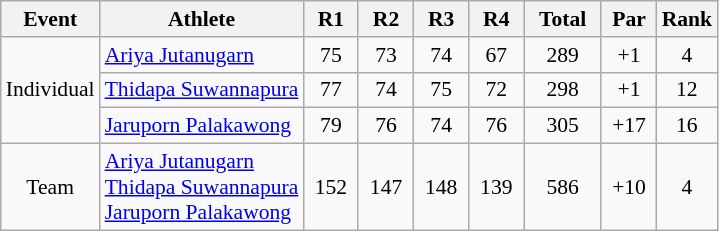<table class=wikitable style="font-size:90%; text-align:center">
<tr>
<th>Event</th>
<th>Athlete</th>
<th width=30>R1</th>
<th width=30>R2</th>
<th width=30>R3</th>
<th width=30>R4</th>
<th width=45>Total</th>
<th width=30>Par</th>
<th>Rank</th>
</tr>
<tr>
<td rowspan="3">Individual</td>
<td style="text-align:left"><a href='#'>Ariya Jutanugarn</a></td>
<td>75</td>
<td>73</td>
<td>74</td>
<td>67</td>
<td>289</td>
<td>+1</td>
<td>4</td>
</tr>
<tr>
<td style="text-align:left"><a href='#'>Thidapa Suwannapura</a></td>
<td>77</td>
<td>74</td>
<td>75</td>
<td>72</td>
<td>298</td>
<td>+1</td>
<td>12</td>
</tr>
<tr>
<td style="text-align:left"><a href='#'>Jaruporn Palakawong</a></td>
<td>79</td>
<td>76</td>
<td>74</td>
<td>76</td>
<td>305</td>
<td>+17</td>
<td>16</td>
</tr>
<tr>
<td>Team</td>
<td style="text-align:left"><a href='#'>Ariya Jutanugarn</a><br><a href='#'>Thidapa Suwannapura</a><br><a href='#'>Jaruporn Palakawong</a></td>
<td>152</td>
<td>147</td>
<td>148</td>
<td>139</td>
<td>586</td>
<td>+10</td>
<td>4</td>
</tr>
</table>
